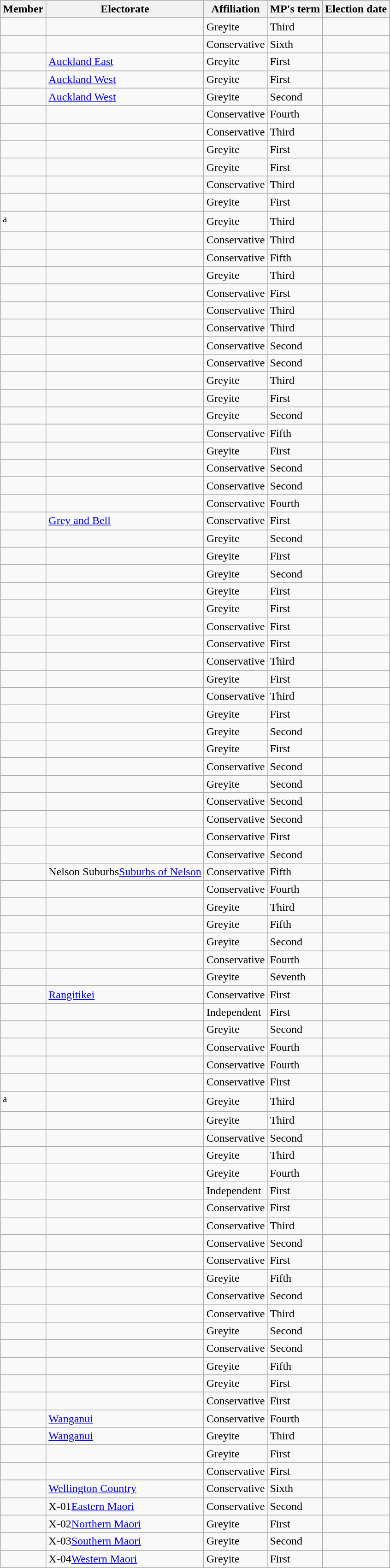<table class="wikitable sortable">
<tr>
<th>Member </th>
<th>Electorate </th>
<th>Affiliation</th>
<th>MP's term </th>
<th>Election date </th>
</tr>
<tr>
<td></td>
<td></td>
<td>Greyite</td>
<td>Third</td>
<td></td>
</tr>
<tr>
<td></td>
<td></td>
<td>Conservative</td>
<td>Sixth</td>
<td></td>
</tr>
<tr>
<td></td>
<td><a href='#'>Auckland East</a></td>
<td>Greyite</td>
<td>First</td>
<td></td>
</tr>
<tr>
<td></td>
<td><a href='#'>Auckland West</a></td>
<td>Greyite</td>
<td>First</td>
<td></td>
</tr>
<tr>
<td></td>
<td><a href='#'>Auckland West</a></td>
<td>Greyite</td>
<td>Second</td>
<td></td>
</tr>
<tr>
<td></td>
<td></td>
<td>Conservative</td>
<td>Fourth</td>
<td></td>
</tr>
<tr>
<td></td>
<td></td>
<td>Conservative</td>
<td>Third</td>
<td></td>
</tr>
<tr>
<td></td>
<td></td>
<td>Greyite</td>
<td>First</td>
<td></td>
</tr>
<tr>
<td></td>
<td></td>
<td>Greyite</td>
<td>First</td>
<td></td>
</tr>
<tr>
<td></td>
<td></td>
<td>Conservative</td>
<td>Third</td>
<td></td>
</tr>
<tr>
<td></td>
<td></td>
<td>Greyite</td>
<td>First</td>
<td></td>
</tr>
<tr>
<td><sup>a</sup></td>
<td></td>
<td>Greyite</td>
<td>Third</td>
<td></td>
</tr>
<tr>
<td></td>
<td></td>
<td>Conservative</td>
<td>Third</td>
<td></td>
</tr>
<tr>
<td></td>
<td></td>
<td>Conservative</td>
<td>Fifth</td>
<td></td>
</tr>
<tr>
<td></td>
<td></td>
<td>Greyite</td>
<td>Third</td>
<td></td>
</tr>
<tr>
<td></td>
<td></td>
<td>Conservative</td>
<td>First</td>
<td></td>
</tr>
<tr>
<td></td>
<td></td>
<td>Conservative</td>
<td>Third</td>
<td></td>
</tr>
<tr>
<td></td>
<td></td>
<td>Conservative</td>
<td>Third</td>
<td></td>
</tr>
<tr>
<td></td>
<td></td>
<td>Conservative</td>
<td>Second</td>
<td></td>
</tr>
<tr>
<td></td>
<td></td>
<td>Conservative</td>
<td>Second</td>
<td></td>
</tr>
<tr>
<td></td>
<td></td>
<td>Greyite</td>
<td>Third</td>
<td></td>
</tr>
<tr>
<td></td>
<td></td>
<td>Greyite</td>
<td>First</td>
<td></td>
</tr>
<tr>
<td></td>
<td></td>
<td>Greyite</td>
<td>Second</td>
<td></td>
</tr>
<tr>
<td></td>
<td></td>
<td>Conservative</td>
<td>Fifth</td>
<td></td>
</tr>
<tr>
<td></td>
<td></td>
<td>Greyite</td>
<td>First</td>
<td></td>
</tr>
<tr>
<td></td>
<td></td>
<td>Conservative</td>
<td>Second</td>
<td></td>
</tr>
<tr>
<td></td>
<td></td>
<td>Conservative</td>
<td>Second</td>
<td></td>
</tr>
<tr>
<td></td>
<td></td>
<td>Conservative</td>
<td>Fourth</td>
<td></td>
</tr>
<tr>
<td></td>
<td><a href='#'>Grey and Bell</a></td>
<td>Conservative</td>
<td>First</td>
<td></td>
</tr>
<tr>
<td></td>
<td></td>
<td>Greyite</td>
<td>Second</td>
<td></td>
</tr>
<tr>
<td></td>
<td></td>
<td>Greyite</td>
<td>First</td>
<td></td>
</tr>
<tr>
<td></td>
<td></td>
<td>Greyite</td>
<td>Second</td>
<td></td>
</tr>
<tr>
<td></td>
<td></td>
<td>Greyite</td>
<td>First</td>
<td></td>
</tr>
<tr>
<td></td>
<td></td>
<td>Greyite</td>
<td>First</td>
<td></td>
</tr>
<tr>
<td></td>
<td></td>
<td>Conservative</td>
<td>First</td>
<td></td>
</tr>
<tr>
<td></td>
<td></td>
<td>Conservative</td>
<td>First</td>
<td></td>
</tr>
<tr>
<td></td>
<td></td>
<td>Conservative</td>
<td>Third</td>
<td></td>
</tr>
<tr>
<td></td>
<td></td>
<td>Greyite</td>
<td>First</td>
<td></td>
</tr>
<tr>
<td></td>
<td></td>
<td>Conservative</td>
<td>Third</td>
<td></td>
</tr>
<tr>
<td></td>
<td></td>
<td>Greyite</td>
<td>First</td>
<td></td>
</tr>
<tr>
<td></td>
<td></td>
<td>Greyite</td>
<td>Second</td>
<td></td>
</tr>
<tr>
<td></td>
<td></td>
<td>Greyite</td>
<td>First</td>
<td></td>
</tr>
<tr>
<td></td>
<td></td>
<td>Conservative</td>
<td>Second</td>
<td></td>
</tr>
<tr>
<td></td>
<td></td>
<td>Greyite</td>
<td>Second</td>
<td></td>
</tr>
<tr>
<td></td>
<td></td>
<td>Conservative</td>
<td>Second</td>
<td></td>
</tr>
<tr>
<td></td>
<td></td>
<td>Conservative</td>
<td>Second</td>
<td></td>
</tr>
<tr>
<td></td>
<td></td>
<td>Conservative</td>
<td>First</td>
<td></td>
</tr>
<tr>
<td></td>
<td></td>
<td>Conservative</td>
<td>Second</td>
<td></td>
</tr>
<tr>
<td></td>
<td><span>Nelson Suburbs</span><a href='#'>Suburbs of Nelson</a></td>
<td>Conservative</td>
<td>Fifth</td>
<td></td>
</tr>
<tr>
<td></td>
<td></td>
<td>Conservative</td>
<td>Fourth</td>
<td></td>
</tr>
<tr>
<td></td>
<td></td>
<td>Greyite</td>
<td>Third</td>
<td></td>
</tr>
<tr>
<td></td>
<td></td>
<td>Greyite</td>
<td>Fifth</td>
<td></td>
</tr>
<tr>
<td></td>
<td></td>
<td>Greyite</td>
<td>Second</td>
<td></td>
</tr>
<tr>
<td></td>
<td></td>
<td>Conservative</td>
<td>Fourth</td>
<td></td>
</tr>
<tr>
<td></td>
<td></td>
<td>Greyite</td>
<td>Seventh</td>
<td></td>
</tr>
<tr>
<td></td>
<td><a href='#'>Rangitikei</a></td>
<td>Conservative</td>
<td>First</td>
<td></td>
</tr>
<tr>
<td></td>
<td></td>
<td>Independent</td>
<td>First</td>
<td></td>
</tr>
<tr>
<td></td>
<td></td>
<td>Greyite</td>
<td>Second</td>
<td></td>
</tr>
<tr>
<td></td>
<td></td>
<td>Conservative</td>
<td>Fourth</td>
<td></td>
</tr>
<tr>
<td></td>
<td></td>
<td>Conservative</td>
<td>Fourth</td>
<td></td>
</tr>
<tr>
<td></td>
<td></td>
<td>Conservative</td>
<td>First</td>
<td></td>
</tr>
<tr>
<td><sup>a</sup></td>
<td></td>
<td>Greyite</td>
<td>Third</td>
<td></td>
</tr>
<tr>
<td></td>
<td></td>
<td>Greyite</td>
<td>Third</td>
<td></td>
</tr>
<tr>
<td></td>
<td></td>
<td>Conservative</td>
<td>Second</td>
<td></td>
</tr>
<tr>
<td></td>
<td></td>
<td>Greyite</td>
<td>Third</td>
<td></td>
</tr>
<tr>
<td></td>
<td></td>
<td>Greyite</td>
<td>Fourth</td>
<td></td>
</tr>
<tr>
<td></td>
<td></td>
<td>Independent</td>
<td>First</td>
<td></td>
</tr>
<tr>
<td></td>
<td></td>
<td>Conservative</td>
<td>First</td>
<td></td>
</tr>
<tr>
<td></td>
<td></td>
<td>Conservative</td>
<td>Third</td>
<td></td>
</tr>
<tr>
<td></td>
<td></td>
<td>Conservative</td>
<td>Second</td>
<td></td>
</tr>
<tr>
<td></td>
<td></td>
<td>Conservative</td>
<td>First</td>
<td></td>
</tr>
<tr>
<td></td>
<td></td>
<td>Greyite</td>
<td>Fifth</td>
<td></td>
</tr>
<tr>
<td></td>
<td></td>
<td>Conservative</td>
<td>Second</td>
<td></td>
</tr>
<tr>
<td></td>
<td></td>
<td>Conservative</td>
<td>Third</td>
<td></td>
</tr>
<tr>
<td></td>
<td></td>
<td>Greyite</td>
<td>Second</td>
<td></td>
</tr>
<tr>
<td></td>
<td></td>
<td>Conservative</td>
<td>Second</td>
<td></td>
</tr>
<tr>
<td></td>
<td></td>
<td>Greyite</td>
<td>Fifth</td>
<td></td>
</tr>
<tr>
<td></td>
<td></td>
<td>Greyite</td>
<td>First</td>
<td></td>
</tr>
<tr>
<td></td>
<td></td>
<td>Conservative</td>
<td>First</td>
<td></td>
</tr>
<tr>
<td></td>
<td><a href='#'>Wanganui</a></td>
<td>Conservative</td>
<td>Fourth</td>
<td></td>
</tr>
<tr>
<td></td>
<td><a href='#'>Wanganui</a></td>
<td>Greyite</td>
<td>Third</td>
<td></td>
</tr>
<tr>
<td></td>
<td></td>
<td>Greyite</td>
<td>First</td>
<td></td>
</tr>
<tr>
<td></td>
<td></td>
<td>Conservative</td>
<td>First</td>
<td></td>
</tr>
<tr>
<td></td>
<td><a href='#'>Wellington Country</a></td>
<td>Conservative</td>
<td>Sixth</td>
<td></td>
</tr>
<tr>
<td></td>
<td><span>X-01</span><a href='#'>Eastern Maori</a></td>
<td>Conservative</td>
<td>Second</td>
<td></td>
</tr>
<tr>
<td></td>
<td><span>X-02</span><a href='#'>Northern Maori</a></td>
<td>Greyite</td>
<td>First</td>
<td></td>
</tr>
<tr>
<td></td>
<td><span>X-03</span><a href='#'>Southern Maori</a></td>
<td>Greyite</td>
<td>Second</td>
<td></td>
</tr>
<tr>
<td></td>
<td><span>X-04</span><a href='#'>Western Maori</a></td>
<td>Greyite</td>
<td>First</td>
<td></td>
</tr>
</table>
